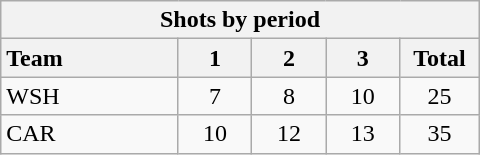<table class="wikitable" style="width:20em; text-align:right;">
<tr>
<th colspan=6>Shots by period</th>
</tr>
<tr>
<th style="width:8em; text-align:left;">Team</th>
<th style="width:3em;">1</th>
<th style="width:3em;">2</th>
<th style="width:3em;">3</th>
<th style="width:3em;">Total</th>
</tr>
<tr>
<td style="text-align:left;">WSH</td>
<td align=center>7</td>
<td align=center>8</td>
<td align=center>10</td>
<td align=center>25</td>
</tr>
<tr>
<td style="text-align:left;">CAR</td>
<td align=center>10</td>
<td align=center>12</td>
<td align=center>13</td>
<td align=center>35</td>
</tr>
</table>
